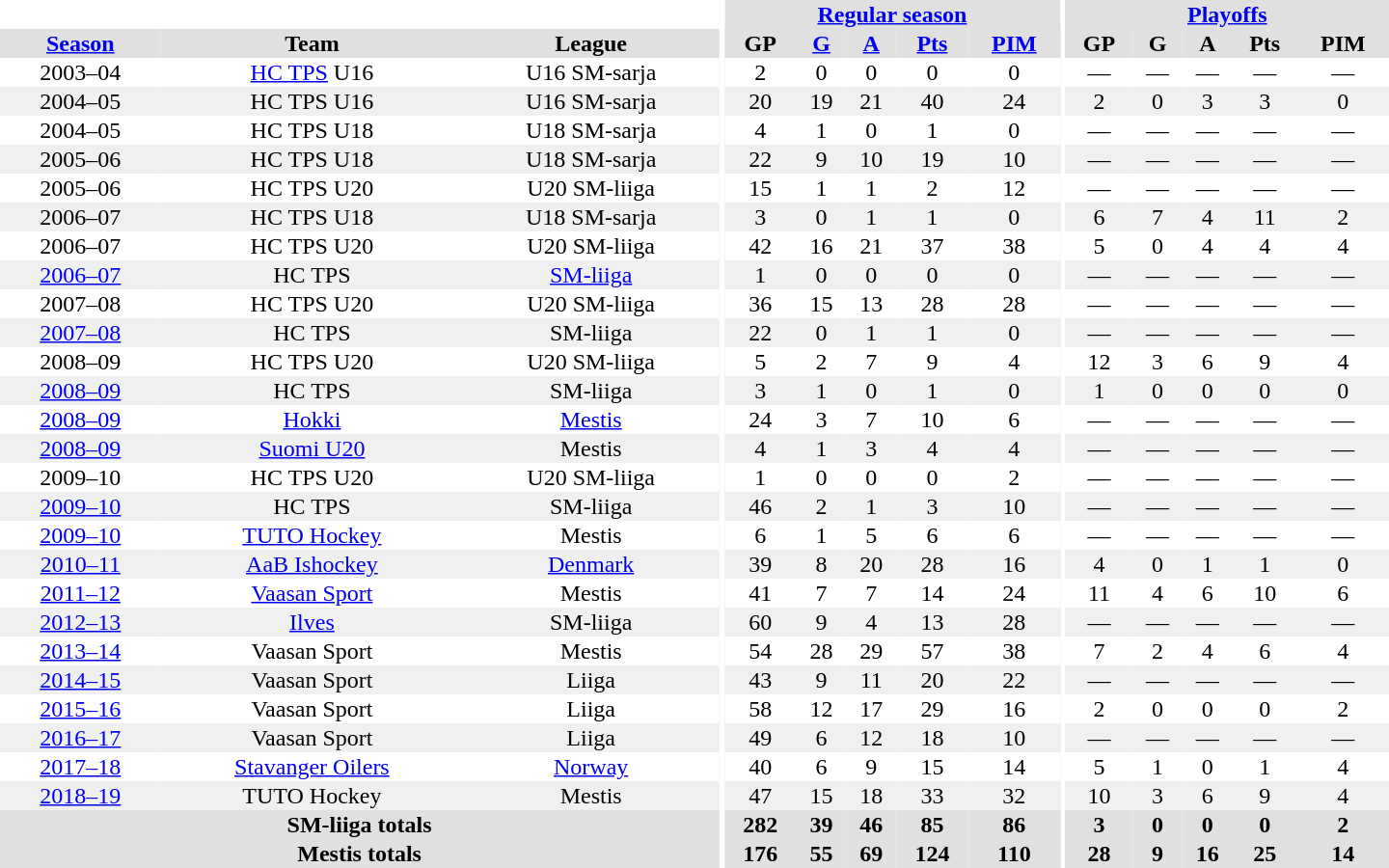<table border="0" cellpadding="1" cellspacing="0" style="text-align:center; width:60em">
<tr bgcolor="#e0e0e0">
<th colspan="3" bgcolor="#ffffff"></th>
<th rowspan="99" bgcolor="#ffffff"></th>
<th colspan="5"><a href='#'>Regular season</a></th>
<th rowspan="99" bgcolor="#ffffff"></th>
<th colspan="5"><a href='#'>Playoffs</a></th>
</tr>
<tr bgcolor="#e0e0e0">
<th><a href='#'>Season</a></th>
<th>Team</th>
<th>League</th>
<th>GP</th>
<th><a href='#'>G</a></th>
<th><a href='#'>A</a></th>
<th><a href='#'>Pts</a></th>
<th><a href='#'>PIM</a></th>
<th>GP</th>
<th>G</th>
<th>A</th>
<th>Pts</th>
<th>PIM</th>
</tr>
<tr>
<td>2003–04</td>
<td><a href='#'>HC TPS</a> U16</td>
<td>U16 SM-sarja</td>
<td>2</td>
<td>0</td>
<td>0</td>
<td>0</td>
<td>0</td>
<td>—</td>
<td>—</td>
<td>—</td>
<td>—</td>
<td>—</td>
</tr>
<tr bgcolor="#f0f0f0">
<td>2004–05</td>
<td>HC TPS U16</td>
<td>U16 SM-sarja</td>
<td>20</td>
<td>19</td>
<td>21</td>
<td>40</td>
<td>24</td>
<td>2</td>
<td>0</td>
<td>3</td>
<td>3</td>
<td>0</td>
</tr>
<tr>
<td>2004–05</td>
<td>HC TPS U18</td>
<td>U18 SM-sarja</td>
<td>4</td>
<td>1</td>
<td>0</td>
<td>1</td>
<td>0</td>
<td>—</td>
<td>—</td>
<td>—</td>
<td>—</td>
<td>—</td>
</tr>
<tr bgcolor="#f0f0f0">
<td>2005–06</td>
<td>HC TPS U18</td>
<td>U18 SM-sarja</td>
<td>22</td>
<td>9</td>
<td>10</td>
<td>19</td>
<td>10</td>
<td>—</td>
<td>—</td>
<td>—</td>
<td>—</td>
<td>—</td>
</tr>
<tr>
<td>2005–06</td>
<td>HC TPS U20</td>
<td>U20 SM-liiga</td>
<td>15</td>
<td>1</td>
<td>1</td>
<td>2</td>
<td>12</td>
<td>—</td>
<td>—</td>
<td>—</td>
<td>—</td>
<td>—</td>
</tr>
<tr bgcolor="#f0f0f0">
<td>2006–07</td>
<td>HC TPS U18</td>
<td>U18 SM-sarja</td>
<td>3</td>
<td>0</td>
<td>1</td>
<td>1</td>
<td>0</td>
<td>6</td>
<td>7</td>
<td>4</td>
<td>11</td>
<td>2</td>
</tr>
<tr>
<td>2006–07</td>
<td>HC TPS U20</td>
<td>U20 SM-liiga</td>
<td>42</td>
<td>16</td>
<td>21</td>
<td>37</td>
<td>38</td>
<td>5</td>
<td>0</td>
<td>4</td>
<td>4</td>
<td>4</td>
</tr>
<tr bgcolor="#f0f0f0">
<td><a href='#'>2006–07</a></td>
<td>HC TPS</td>
<td><a href='#'>SM-liiga</a></td>
<td>1</td>
<td>0</td>
<td>0</td>
<td>0</td>
<td>0</td>
<td>—</td>
<td>—</td>
<td>—</td>
<td>—</td>
<td>—</td>
</tr>
<tr>
<td>2007–08</td>
<td>HC TPS U20</td>
<td>U20 SM-liiga</td>
<td>36</td>
<td>15</td>
<td>13</td>
<td>28</td>
<td>28</td>
<td>—</td>
<td>—</td>
<td>—</td>
<td>—</td>
<td>—</td>
</tr>
<tr bgcolor="#f0f0f0">
<td><a href='#'>2007–08</a></td>
<td>HC TPS</td>
<td>SM-liiga</td>
<td>22</td>
<td>0</td>
<td>1</td>
<td>1</td>
<td>0</td>
<td>—</td>
<td>—</td>
<td>—</td>
<td>—</td>
<td>—</td>
</tr>
<tr>
<td>2008–09</td>
<td>HC TPS U20</td>
<td>U20 SM-liiga</td>
<td>5</td>
<td>2</td>
<td>7</td>
<td>9</td>
<td>4</td>
<td>12</td>
<td>3</td>
<td>6</td>
<td>9</td>
<td>4</td>
</tr>
<tr bgcolor="#f0f0f0">
<td><a href='#'>2008–09</a></td>
<td>HC TPS</td>
<td>SM-liiga</td>
<td>3</td>
<td>1</td>
<td>0</td>
<td>1</td>
<td>0</td>
<td>1</td>
<td>0</td>
<td>0</td>
<td>0</td>
<td>0</td>
</tr>
<tr>
<td><a href='#'>2008–09</a></td>
<td><a href='#'>Hokki</a></td>
<td><a href='#'>Mestis</a></td>
<td>24</td>
<td>3</td>
<td>7</td>
<td>10</td>
<td>6</td>
<td>—</td>
<td>—</td>
<td>—</td>
<td>—</td>
<td>—</td>
</tr>
<tr bgcolor="#f0f0f0">
<td><a href='#'>2008–09</a></td>
<td><a href='#'>Suomi U20</a></td>
<td>Mestis</td>
<td>4</td>
<td>1</td>
<td>3</td>
<td>4</td>
<td>4</td>
<td>—</td>
<td>—</td>
<td>—</td>
<td>—</td>
<td>—</td>
</tr>
<tr>
<td>2009–10</td>
<td>HC TPS U20</td>
<td>U20 SM-liiga</td>
<td>1</td>
<td>0</td>
<td>0</td>
<td>0</td>
<td>2</td>
<td>—</td>
<td>—</td>
<td>—</td>
<td>—</td>
<td>—</td>
</tr>
<tr bgcolor="#f0f0f0">
<td><a href='#'>2009–10</a></td>
<td>HC TPS</td>
<td>SM-liiga</td>
<td>46</td>
<td>2</td>
<td>1</td>
<td>3</td>
<td>10</td>
<td>—</td>
<td>—</td>
<td>—</td>
<td>—</td>
<td>—</td>
</tr>
<tr>
<td><a href='#'>2009–10</a></td>
<td><a href='#'>TUTO Hockey</a></td>
<td>Mestis</td>
<td>6</td>
<td>1</td>
<td>5</td>
<td>6</td>
<td>6</td>
<td>—</td>
<td>—</td>
<td>—</td>
<td>—</td>
<td>—</td>
</tr>
<tr bgcolor="#f0f0f0">
<td><a href='#'>2010–11</a></td>
<td><a href='#'>AaB Ishockey</a></td>
<td><a href='#'>Denmark</a></td>
<td>39</td>
<td>8</td>
<td>20</td>
<td>28</td>
<td>16</td>
<td>4</td>
<td>0</td>
<td>1</td>
<td>1</td>
<td>0</td>
</tr>
<tr>
<td><a href='#'>2011–12</a></td>
<td><a href='#'>Vaasan Sport</a></td>
<td>Mestis</td>
<td>41</td>
<td>7</td>
<td>7</td>
<td>14</td>
<td>24</td>
<td>11</td>
<td>4</td>
<td>6</td>
<td>10</td>
<td>6</td>
</tr>
<tr bgcolor="#f0f0f0">
<td><a href='#'>2012–13</a></td>
<td><a href='#'>Ilves</a></td>
<td>SM-liiga</td>
<td>60</td>
<td>9</td>
<td>4</td>
<td>13</td>
<td>28</td>
<td>—</td>
<td>—</td>
<td>—</td>
<td>—</td>
<td>—</td>
</tr>
<tr>
<td><a href='#'>2013–14</a></td>
<td>Vaasan Sport</td>
<td>Mestis</td>
<td>54</td>
<td>28</td>
<td>29</td>
<td>57</td>
<td>38</td>
<td>7</td>
<td>2</td>
<td>4</td>
<td>6</td>
<td>4</td>
</tr>
<tr bgcolor="#f0f0f0">
<td><a href='#'>2014–15</a></td>
<td>Vaasan Sport</td>
<td>Liiga</td>
<td>43</td>
<td>9</td>
<td>11</td>
<td>20</td>
<td>22</td>
<td>—</td>
<td>—</td>
<td>—</td>
<td>—</td>
<td>—</td>
</tr>
<tr>
<td><a href='#'>2015–16</a></td>
<td>Vaasan Sport</td>
<td>Liiga</td>
<td>58</td>
<td>12</td>
<td>17</td>
<td>29</td>
<td>16</td>
<td>2</td>
<td>0</td>
<td>0</td>
<td>0</td>
<td>2</td>
</tr>
<tr bgcolor="#f0f0f0">
<td><a href='#'>2016–17</a></td>
<td>Vaasan Sport</td>
<td>Liiga</td>
<td>49</td>
<td>6</td>
<td>12</td>
<td>18</td>
<td>10</td>
<td>—</td>
<td>—</td>
<td>—</td>
<td>—</td>
<td>—</td>
</tr>
<tr>
<td><a href='#'>2017–18</a></td>
<td><a href='#'>Stavanger Oilers</a></td>
<td><a href='#'>Norway</a></td>
<td>40</td>
<td>6</td>
<td>9</td>
<td>15</td>
<td>14</td>
<td>5</td>
<td>1</td>
<td>0</td>
<td>1</td>
<td>4</td>
</tr>
<tr bgcolor="#f0f0f0">
<td><a href='#'>2018–19</a></td>
<td>TUTO Hockey</td>
<td>Mestis</td>
<td>47</td>
<td>15</td>
<td>18</td>
<td>33</td>
<td>32</td>
<td>10</td>
<td>3</td>
<td>6</td>
<td>9</td>
<td>4</td>
</tr>
<tr>
</tr>
<tr ALIGN="center" bgcolor="#e0e0e0">
<th colspan="3">SM-liiga totals</th>
<th ALIGN="center">282</th>
<th ALIGN="center">39</th>
<th ALIGN="center">46</th>
<th ALIGN="center">85</th>
<th ALIGN="center">86</th>
<th ALIGN="center">3</th>
<th ALIGN="center">0</th>
<th ALIGN="center">0</th>
<th ALIGN="center">0</th>
<th ALIGN="center">2</th>
</tr>
<tr>
</tr>
<tr ALIGN="center" bgcolor="#e0e0e0">
<th colspan="3">Mestis totals</th>
<th ALIGN="center">176</th>
<th ALIGN="center">55</th>
<th ALIGN="center">69</th>
<th ALIGN="center">124</th>
<th ALIGN="center">110</th>
<th ALIGN="center">28</th>
<th ALIGN="center">9</th>
<th ALIGN="center">16</th>
<th ALIGN="center">25</th>
<th ALIGN="center">14</th>
</tr>
</table>
